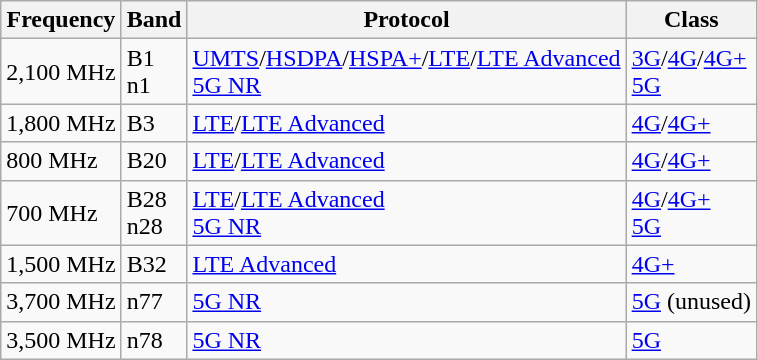<table class="wikitable sortable">
<tr>
<th>Frequency</th>
<th>Band</th>
<th>Protocol</th>
<th>Class</th>
</tr>
<tr>
<td>2,100 MHz</td>
<td>B1 <br> n1</td>
<td><a href='#'>UMTS</a>/<a href='#'>HSDPA</a>/<a href='#'>HSPA+</a>/<a href='#'>LTE</a>/<a href='#'>LTE Advanced</a> <br> <a href='#'>5G NR</a></td>
<td><a href='#'>3G</a>/<a href='#'>4G</a>/<a href='#'>4G+</a> <br> <a href='#'>5G</a></td>
</tr>
<tr>
<td>1,800 MHz</td>
<td>B3</td>
<td><a href='#'>LTE</a>/<a href='#'>LTE Advanced</a></td>
<td><a href='#'>4G</a>/<a href='#'>4G+</a></td>
</tr>
<tr>
<td>800 MHz</td>
<td>B20</td>
<td><a href='#'>LTE</a>/<a href='#'>LTE Advanced</a></td>
<td><a href='#'>4G</a>/<a href='#'>4G+</a></td>
</tr>
<tr>
<td>700 MHz</td>
<td>B28 <br> n28</td>
<td><a href='#'>LTE</a>/<a href='#'>LTE Advanced</a> <br> <a href='#'>5G NR</a></td>
<td><a href='#'>4G</a>/<a href='#'>4G+</a> <br> <a href='#'>5G</a></td>
</tr>
<tr>
<td>1,500 MHz</td>
<td>B32</td>
<td><a href='#'>LTE Advanced</a></td>
<td><a href='#'>4G+</a></td>
</tr>
<tr>
<td>3,700 MHz</td>
<td>n77</td>
<td><a href='#'>5G NR</a></td>
<td><a href='#'>5G</a> (unused)</td>
</tr>
<tr>
<td>3,500 MHz</td>
<td>n78</td>
<td><a href='#'>5G NR</a></td>
<td><a href='#'>5G</a></td>
</tr>
</table>
